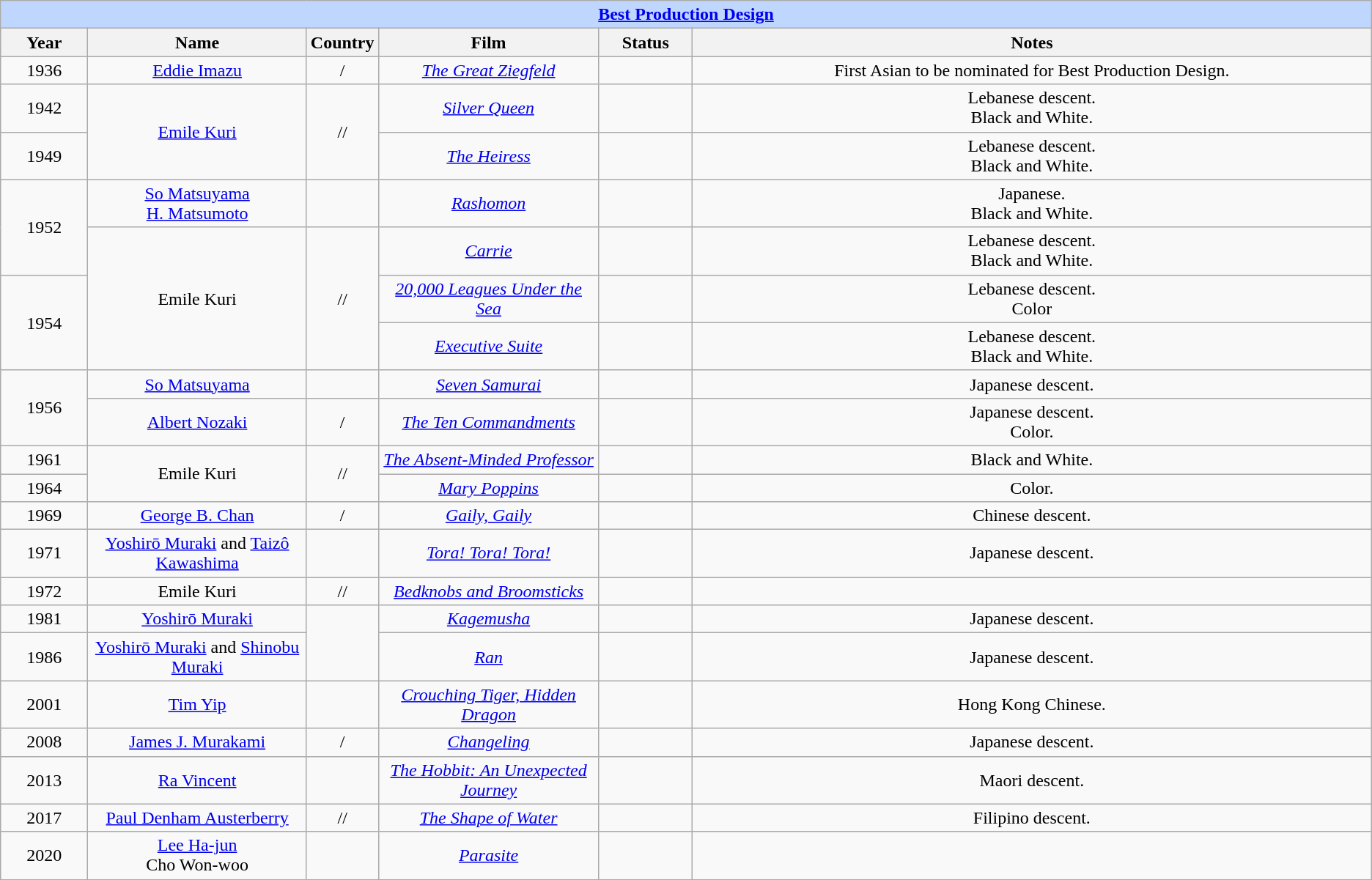<table class="wikitable" style="text-align: center">
<tr style="background:#bfd7ff;">
<td colspan="6" style="text-align:center;"><strong><a href='#'>Best Production Design</a></strong></td>
</tr>
<tr style="background:#ebf5ff;">
<th style="width:075px;">Year</th>
<th style="width:200px;">Name</th>
<th style="width:050px;">Country</th>
<th style="width:200px;">Film</th>
<th style="width:080px;">Status</th>
<th style="width:650px;">Notes</th>
</tr>
<tr>
<td>1936</td>
<td><a href='#'>Eddie Imazu</a></td>
<td>/</td>
<td><em><a href='#'>The Great Ziegfeld</a></em></td>
<td></td>
<td>First Asian to be nominated for Best Production Design.<br></td>
</tr>
<tr>
<td>1942</td>
<td rowspan=2><a href='#'>Emile Kuri</a></td>
<td rowspan="2">//</td>
<td><em><a href='#'>Silver Queen</a></em></td>
<td></td>
<td>Lebanese descent.<br>Black and White.</td>
</tr>
<tr>
<td>1949</td>
<td><em><a href='#'>The Heiress</a></em></td>
<td></td>
<td>Lebanese descent.<br>Black and White.</td>
</tr>
<tr>
<td rowspan="2">1952</td>
<td><a href='#'>So Matsuyama</a><br><a href='#'>H. Matsumoto</a></td>
<td></td>
<td><em><a href='#'>Rashomon</a></em></td>
<td></td>
<td>Japanese.<br>Black and White.</td>
</tr>
<tr>
<td rowspan=3>Emile Kuri</td>
<td rowspan="3">//</td>
<td><em><a href='#'>Carrie</a></em></td>
<td></td>
<td>Lebanese descent.<br>Black and White.</td>
</tr>
<tr>
<td rowspan="2">1954</td>
<td><em><a href='#'>20,000 Leagues Under the Sea</a></em></td>
<td></td>
<td>Lebanese descent.<br>Color</td>
</tr>
<tr>
<td><em><a href='#'>Executive Suite</a></em></td>
<td></td>
<td>Lebanese descent.<br>Black and White.</td>
</tr>
<tr>
<td rowspan="2">1956</td>
<td><a href='#'>So Matsuyama</a></td>
<td></td>
<td><em><a href='#'>Seven Samurai</a></em></td>
<td></td>
<td>Japanese descent.</td>
</tr>
<tr>
<td><a href='#'>Albert Nozaki</a></td>
<td>/</td>
<td><em><a href='#'>The Ten Commandments</a></em></td>
<td></td>
<td>Japanese descent.<br>Color.<br></td>
</tr>
<tr>
<td>1961</td>
<td rowspan="2">Emile Kuri</td>
<td rowspan="2">//</td>
<td><em><a href='#'>The Absent-Minded Professor</a></em></td>
<td></td>
<td>Black and White.</td>
</tr>
<tr>
<td>1964</td>
<td><em><a href='#'>Mary Poppins</a></em></td>
<td></td>
<td>Color.</td>
</tr>
<tr>
<td>1969</td>
<td><a href='#'>George B. Chan</a></td>
<td>/</td>
<td><em><a href='#'>Gaily, Gaily</a></em></td>
<td></td>
<td>Chinese descent.<br></td>
</tr>
<tr>
<td>1971</td>
<td><a href='#'>Yoshirō Muraki</a> and <a href='#'>Taizô Kawashima</a></td>
<td></td>
<td><em><a href='#'>Tora! Tora! Tora!</a></em></td>
<td></td>
<td>Japanese descent.<br></td>
</tr>
<tr>
<td>1972</td>
<td>Emile Kuri</td>
<td>//</td>
<td><em><a href='#'>Bedknobs and Broomsticks</a></em></td>
<td></td>
<td></td>
</tr>
<tr>
<td>1981</td>
<td><a href='#'>Yoshirō Muraki</a></td>
<td rowspan="2"></td>
<td><em><a href='#'>Kagemusha</a></em></td>
<td></td>
<td>Japanese descent.</td>
</tr>
<tr>
<td>1986</td>
<td><a href='#'>Yoshirō Muraki</a> and <a href='#'>Shinobu Muraki</a></td>
<td><em><a href='#'>Ran</a></em></td>
<td></td>
<td>Japanese descent.</td>
</tr>
<tr>
<td>2001</td>
<td><a href='#'>Tim Yip</a></td>
<td></td>
<td><em><a href='#'>Crouching Tiger, Hidden Dragon</a></em></td>
<td></td>
<td>Hong Kong Chinese.</td>
</tr>
<tr>
<td>2008</td>
<td><a href='#'>James J. Murakami</a></td>
<td>/</td>
<td><em><a href='#'>Changeling</a></em></td>
<td></td>
<td>Japanese descent.<br></td>
</tr>
<tr>
<td>2013</td>
<td><a href='#'>Ra Vincent</a></td>
<td></td>
<td><em><a href='#'>The Hobbit: An Unexpected Journey</a></em></td>
<td></td>
<td>Maori descent.<br></td>
</tr>
<tr>
<td>2017</td>
<td><a href='#'>Paul Denham Austerberry</a></td>
<td>//</td>
<td><em><a href='#'>The Shape of Water</a></em></td>
<td></td>
<td>Filipino descent.<br></td>
</tr>
<tr>
<td>2020</td>
<td><a href='#'>Lee Ha-jun</a><br>Cho Won-woo</td>
<td></td>
<td><em><a href='#'>Parasite</a></em></td>
<td></td>
<td></td>
</tr>
</table>
